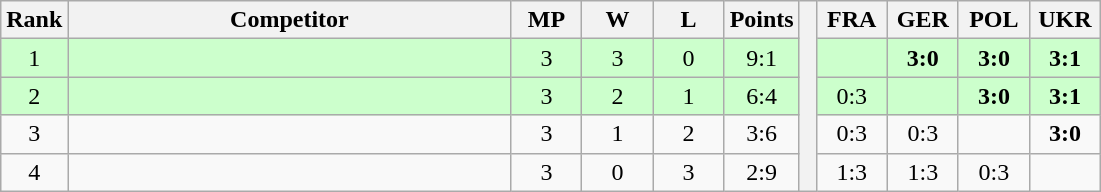<table class="wikitable" style="text-align:center">
<tr>
<th>Rank</th>
<th style="width:18em">Competitor</th>
<th style="width:2.5em">MP</th>
<th style="width:2.5em">W</th>
<th style="width:2.5em">L</th>
<th>Points</th>
<th rowspan="5"> </th>
<th style="width:2.5em">FRA</th>
<th style="width:2.5em">GER</th>
<th style="width:2.5em">POL</th>
<th style="width:2.5em">UKR</th>
</tr>
<tr style="background:#cfc;">
<td>1</td>
<td style="text-align:left"></td>
<td>3</td>
<td>3</td>
<td>0</td>
<td>9:1</td>
<td></td>
<td><strong>3:0</strong></td>
<td><strong>3:0</strong></td>
<td><strong>3:1</strong></td>
</tr>
<tr style="background:#cfc;">
<td>2</td>
<td style="text-align:left"></td>
<td>3</td>
<td>2</td>
<td>1</td>
<td>6:4</td>
<td>0:3</td>
<td></td>
<td><strong>3:0</strong></td>
<td><strong>3:1</strong></td>
</tr>
<tr>
<td>3</td>
<td style="text-align:left"></td>
<td>3</td>
<td>1</td>
<td>2</td>
<td>3:6</td>
<td>0:3</td>
<td>0:3</td>
<td></td>
<td><strong>3:0</strong></td>
</tr>
<tr>
<td>4</td>
<td style="text-align:left"></td>
<td>3</td>
<td>0</td>
<td>3</td>
<td>2:9</td>
<td>1:3</td>
<td>1:3</td>
<td>0:3</td>
<td></td>
</tr>
</table>
